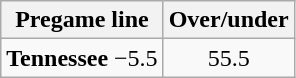<table class="wikitable">
<tr align="center">
<th style=>Pregame line</th>
<th style=>Over/under</th>
</tr>
<tr align="center">
<td><strong>Tennessee</strong> −5.5</td>
<td>55.5</td>
</tr>
</table>
